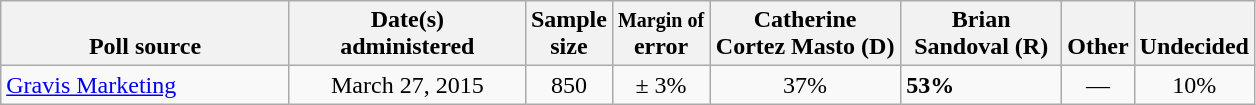<table class="wikitable">
<tr valign= bottom>
<th style="width:185px;">Poll source</th>
<th style="width:150px;">Date(s)<br>administered</th>
<th class=small>Sample<br>size</th>
<th class=small><small>Margin of</small><br>error</th>
<th style="width:120px;">Catherine<br>Cortez Masto (D)</th>
<th style="width:100px;">Brian<br>Sandoval (R)</th>
<th>Other</th>
<th>Undecided</th>
</tr>
<tr>
<td><a href='#'>Gravis Marketing</a></td>
<td align=center>March 27, 2015</td>
<td align=center>850</td>
<td align=center>± 3%</td>
<td align=center>37%</td>
<td><strong>53%</strong></td>
<td align=center>—</td>
<td align=center>10%</td>
</tr>
</table>
